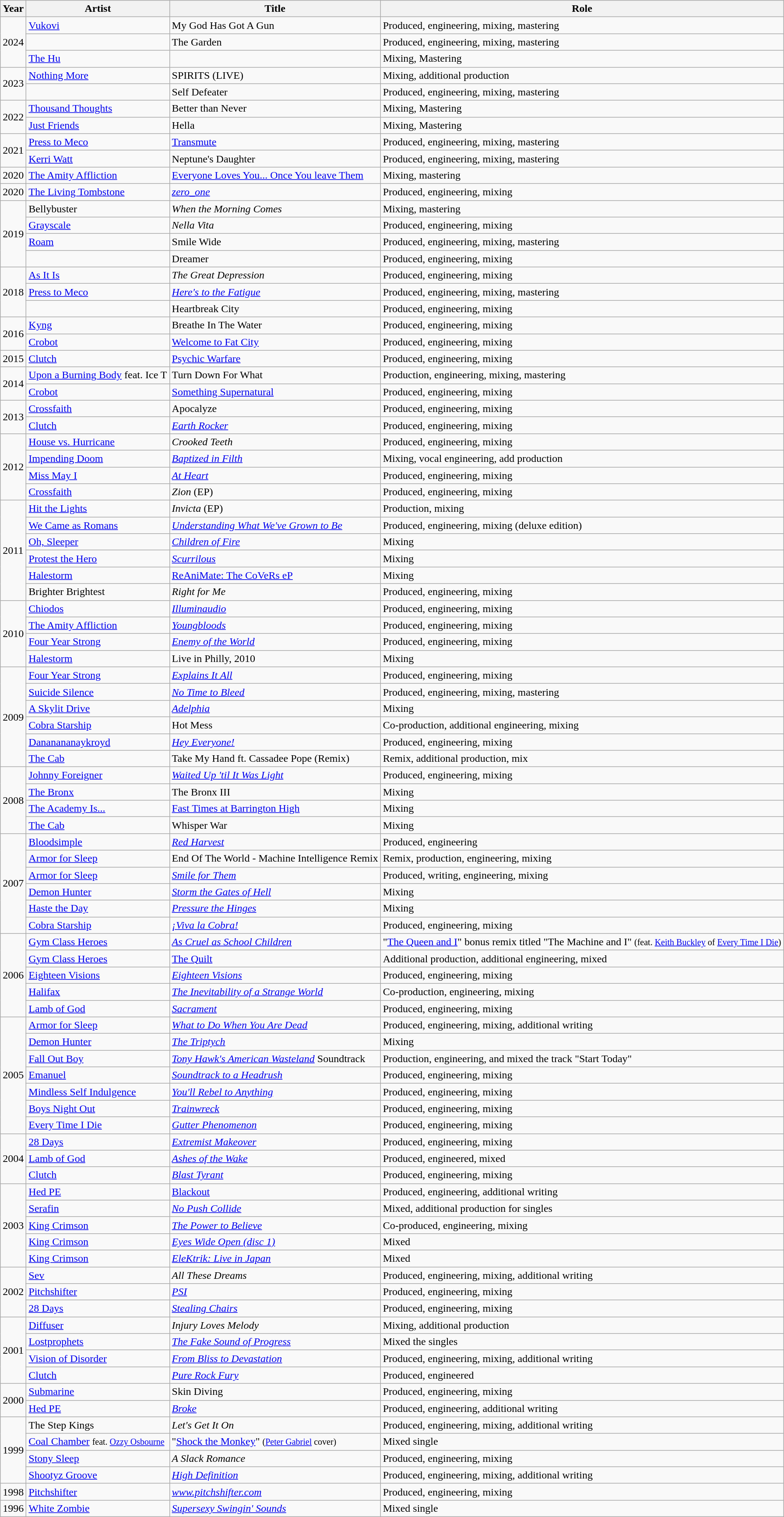<table class="wikitable sortable">
<tr>
<th>Year</th>
<th>Artist</th>
<th>Title</th>
<th>Role</th>
</tr>
<tr>
<td rowspan="3">2024</td>
<td><a href='#'>Vukovi</a></td>
<td>My God Has Got  A Gun</td>
<td>Produced, engineering, mixing, mastering</td>
</tr>
<tr>
<td></td>
<td>The Garden</td>
<td>Produced, engineering, mixing, mastering</td>
</tr>
<tr>
<td><a href='#'>The Hu</a></td>
<td></td>
<td>Mixing, Mastering</td>
</tr>
<tr>
<td rowspan="2">2023</td>
<td><a href='#'>Nothing More</a></td>
<td>SPIRITS (LIVE)</td>
<td>Mixing, additional production</td>
</tr>
<tr>
<td></td>
<td>Self Defeater</td>
<td>Produced, engineering, mixing, mastering</td>
</tr>
<tr>
<td rowspan="2">2022</td>
<td><a href='#'>Thousand Thoughts</a></td>
<td>Better than Never</td>
<td>Mixing, Mastering</td>
</tr>
<tr>
<td><a href='#'>Just Friends</a></td>
<td>Hella</td>
<td>Mixing, Mastering</td>
</tr>
<tr>
<td rowspan="2">2021</td>
<td><a href='#'>Press to Meco</a></td>
<td><a href='#'>Transmute</a></td>
<td>Produced, engineering, mixing, mastering</td>
</tr>
<tr>
<td><a href='#'>Kerri Watt</a></td>
<td>Neptune's Daughter</td>
<td>Produced, engineering, mixing, mastering</td>
</tr>
<tr>
<td>2020</td>
<td><a href='#'>The Amity Affliction</a></td>
<td><a href='#'>Everyone Loves You... Once You leave Them</a></td>
<td>Mixing, mastering</td>
</tr>
<tr>
<td>2020</td>
<td><a href='#'>The Living Tombstone</a></td>
<td><em><a href='#'>zero_one</a></em></td>
<td>Produced, engineering, mixing</td>
</tr>
<tr>
<td rowspan="4">2019</td>
<td>Bellybuster</td>
<td><em>When the Morning Comes</em></td>
<td>Mixing, mastering</td>
</tr>
<tr>
<td><a href='#'>Grayscale</a></td>
<td><em>Nella Vita</em></td>
<td>Produced, engineering, mixing</td>
</tr>
<tr>
<td><a href='#'>Roam</a></td>
<td>Smile Wide</td>
<td>Produced, engineering, mixing, mastering</td>
</tr>
<tr>
<td></td>
<td>Dreamer</td>
<td>Produced, engineering, mixing</td>
</tr>
<tr>
<td rowspan="3">2018</td>
<td><a href='#'>As It Is</a></td>
<td><em>The Great Depression</em></td>
<td>Produced, engineering, mixing</td>
</tr>
<tr>
<td><a href='#'>Press to Meco</a></td>
<td><em><a href='#'>Here's to the Fatigue</a></em></td>
<td>Produced, engineering, mixing, mastering</td>
</tr>
<tr>
<td></td>
<td>Heartbreak City</td>
<td>Produced, engineering, mixing</td>
</tr>
<tr>
<td rowspan="2">2016</td>
<td><a href='#'>Kyng</a></td>
<td>Breathe In The Water</td>
<td>Produced, engineering, mixing</td>
</tr>
<tr>
<td><a href='#'>Crobot</a></td>
<td><a href='#'>Welcome to Fat City</a></td>
<td>Produced, engineering, mixing</td>
</tr>
<tr>
<td>2015</td>
<td><a href='#'>Clutch</a></td>
<td><a href='#'>Psychic Warfare</a></td>
<td>Produced, engineering, mixing</td>
</tr>
<tr>
<td rowspan="2">2014</td>
<td><a href='#'>Upon a Burning Body</a> feat. Ice T</td>
<td>Turn Down For What</td>
<td>Production, engineering, mixing, mastering</td>
</tr>
<tr>
<td><a href='#'>Crobot</a></td>
<td><a href='#'>Something Supernatural</a></td>
<td>Produced, engineering, mixing</td>
</tr>
<tr>
<td rowspan="2">2013</td>
<td><a href='#'>Crossfaith</a></td>
<td>Apocalyze</td>
<td>Produced, engineering, mixing</td>
</tr>
<tr>
<td><a href='#'>Clutch</a></td>
<td><em><a href='#'>Earth Rocker</a></em></td>
<td>Produced, engineering, mixing</td>
</tr>
<tr>
<td rowspan="4">2012</td>
<td><a href='#'>House vs. Hurricane</a></td>
<td><em>Crooked Teeth</em></td>
<td>Produced, engineering, mixing</td>
</tr>
<tr>
<td><a href='#'>Impending Doom</a></td>
<td><em><a href='#'>Baptized in Filth</a></em></td>
<td>Mixing, vocal engineering, add production</td>
</tr>
<tr>
<td><a href='#'>Miss May I</a></td>
<td><em><a href='#'>At Heart</a></em></td>
<td>Produced, engineering, mixing</td>
</tr>
<tr>
<td><a href='#'>Crossfaith</a></td>
<td><em>Zion</em> (EP)</td>
<td>Produced, engineering, mixing</td>
</tr>
<tr>
<td rowspan="6">2011</td>
<td><a href='#'>Hit the Lights</a></td>
<td><em>Invicta</em> (EP)</td>
<td>Production, mixing</td>
</tr>
<tr>
<td><a href='#'>We Came as Romans</a></td>
<td><em><a href='#'>Understanding What We've Grown to Be</a></em></td>
<td>Produced, engineering, mixing (deluxe edition)</td>
</tr>
<tr>
<td><a href='#'>Oh, Sleeper</a></td>
<td><em><a href='#'>Children of Fire</a></em></td>
<td>Mixing</td>
</tr>
<tr>
<td><a href='#'>Protest the Hero</a></td>
<td><em><a href='#'>Scurrilous</a></em></td>
<td>Mixing</td>
</tr>
<tr>
<td><a href='#'>Halestorm</a></td>
<td><a href='#'>ReAniMate: The CoVeRs eP</a></td>
<td>Mixing</td>
</tr>
<tr>
<td>Brighter Brightest</td>
<td><em>Right for Me</em></td>
<td>Produced, engineering, mixing</td>
</tr>
<tr>
<td rowspan="4">2010</td>
<td><a href='#'>Chiodos</a></td>
<td><em><a href='#'>Illuminaudio</a></em></td>
<td>Produced, engineering, mixing</td>
</tr>
<tr>
<td><a href='#'>The Amity Affliction</a></td>
<td><em><a href='#'>Youngbloods</a></em></td>
<td>Produced, engineering, mixing</td>
</tr>
<tr>
<td><a href='#'>Four Year Strong</a></td>
<td><em><a href='#'>Enemy of the World</a></em></td>
<td>Produced, engineering, mixing</td>
</tr>
<tr>
<td><a href='#'>Halestorm</a></td>
<td>Live in Philly, 2010</td>
<td>Mixing</td>
</tr>
<tr>
<td rowspan="6">2009</td>
<td><a href='#'>Four Year Strong</a></td>
<td><em><a href='#'>Explains It All</a></em></td>
<td>Produced, engineering, mixing</td>
</tr>
<tr>
<td><a href='#'>Suicide Silence</a></td>
<td><em><a href='#'>No Time to Bleed</a></em></td>
<td>Produced, engineering, mixing, mastering</td>
</tr>
<tr>
<td><a href='#'>A Skylit Drive</a></td>
<td><em><a href='#'>Adelphia</a></em></td>
<td>Mixing</td>
</tr>
<tr>
<td><a href='#'>Cobra Starship</a></td>
<td>Hot Mess</td>
<td>Co-production, additional engineering, mixing</td>
</tr>
<tr>
<td><a href='#'>Dananananaykroyd</a></td>
<td><em><a href='#'>Hey Everyone!</a></em></td>
<td>Produced, engineering, mixing</td>
</tr>
<tr>
<td><a href='#'>The Cab</a></td>
<td>Take My Hand ft. Cassadee Pope (Remix)</td>
<td>Remix, additional production, mix</td>
</tr>
<tr>
<td rowspan="4">2008</td>
<td><a href='#'>Johnny Foreigner</a></td>
<td><em><a href='#'>Waited Up 'til It Was Light</a></em></td>
<td>Produced, engineering, mixing</td>
</tr>
<tr>
<td><a href='#'>The Bronx</a></td>
<td>The Bronx III</td>
<td>Mixing</td>
</tr>
<tr>
<td><a href='#'>The Academy Is...</a></td>
<td><a href='#'>Fast Times at Barrington High</a></td>
<td>Mixing</td>
</tr>
<tr>
<td><a href='#'>The Cab</a></td>
<td>Whisper War</td>
<td>Mixing</td>
</tr>
<tr>
<td rowspan="6">2007</td>
<td><a href='#'>Bloodsimple</a></td>
<td><em><a href='#'>Red Harvest</a></em></td>
<td>Produced, engineering</td>
</tr>
<tr>
<td><a href='#'>Armor for Sleep</a></td>
<td>End Of The World - Machine Intelligence Remix</td>
<td>Remix, production, engineering, mixing</td>
</tr>
<tr>
<td><a href='#'>Armor for Sleep</a></td>
<td><em><a href='#'>Smile for Them</a></em></td>
<td>Produced, writing, engineering, mixing</td>
</tr>
<tr>
<td><a href='#'>Demon Hunter</a></td>
<td><em><a href='#'>Storm the Gates of Hell</a></em></td>
<td>Mixing</td>
</tr>
<tr>
<td><a href='#'>Haste the Day</a></td>
<td><em><a href='#'>Pressure the Hinges</a></em></td>
<td>Mixing</td>
</tr>
<tr>
<td><a href='#'>Cobra Starship</a></td>
<td><em><a href='#'>¡Viva la Cobra!</a></em></td>
<td>Produced, engineering, mixing</td>
</tr>
<tr>
<td rowspan="5">2006</td>
<td><a href='#'>Gym Class Heroes</a></td>
<td><em><a href='#'>As Cruel as School Children</a></em></td>
<td>"<a href='#'>The Queen and I</a>" bonus remix titled "The Machine and I" <small>(feat. <a href='#'>Keith Buckley</a> of <a href='#'>Every Time I Die</a>)</small></td>
</tr>
<tr>
<td><a href='#'>Gym Class Heroes</a></td>
<td><a href='#'>The Quilt</a></td>
<td>Additional production, additional engineering, mixed</td>
</tr>
<tr>
<td><a href='#'>Eighteen Visions</a></td>
<td><em><a href='#'>Eighteen Visions</a></em></td>
<td>Produced, engineering, mixing</td>
</tr>
<tr>
<td><a href='#'>Halifax</a></td>
<td><em><a href='#'>The Inevitability of a Strange World</a></em></td>
<td>Co-production, engineering, mixing</td>
</tr>
<tr>
<td><a href='#'>Lamb of God</a></td>
<td><em><a href='#'>Sacrament</a></em></td>
<td>Produced, engineering, mixing</td>
</tr>
<tr>
<td rowspan="7">2005</td>
<td><a href='#'>Armor for Sleep</a></td>
<td><em><a href='#'>What to Do When You Are Dead</a></em></td>
<td>Produced, engineering, mixing, additional writing</td>
</tr>
<tr>
<td><a href='#'>Demon Hunter</a></td>
<td><em><a href='#'>The Triptych</a></em></td>
<td>Mixing</td>
</tr>
<tr>
<td><a href='#'>Fall Out Boy</a></td>
<td><em><a href='#'>Tony Hawk's American Wasteland</a></em> Soundtrack</td>
<td>Production, engineering, and mixed the track "Start Today"</td>
</tr>
<tr>
<td><a href='#'>Emanuel</a></td>
<td><em><a href='#'>Soundtrack to a Headrush</a></em></td>
<td>Produced, engineering, mixing</td>
</tr>
<tr>
<td><a href='#'>Mindless Self Indulgence</a></td>
<td><em><a href='#'>You'll Rebel to Anything</a></em></td>
<td>Produced, engineering, mixing</td>
</tr>
<tr>
<td><a href='#'>Boys Night Out</a></td>
<td><em><a href='#'>Trainwreck</a></em></td>
<td>Produced, engineering, mixing</td>
</tr>
<tr>
<td><a href='#'>Every Time I Die</a></td>
<td><em><a href='#'>Gutter Phenomenon</a></em></td>
<td>Produced, engineering, mixing</td>
</tr>
<tr>
<td rowspan="3">2004</td>
<td><a href='#'>28 Days</a></td>
<td><em><a href='#'>Extremist Makeover</a></em></td>
<td>Produced, engineering, mixing</td>
</tr>
<tr>
<td><a href='#'>Lamb of God</a></td>
<td><em><a href='#'>Ashes of the Wake</a></em></td>
<td>Produced, engineered, mixed</td>
</tr>
<tr>
<td><a href='#'>Clutch</a></td>
<td><em><a href='#'>Blast Tyrant</a></em></td>
<td>Produced, engineering, mixing</td>
</tr>
<tr>
<td rowspan="5">2003</td>
<td><a href='#'>Hed PE</a></td>
<td><a href='#'>Blackout</a></td>
<td>Produced, engineering, additional writing</td>
</tr>
<tr>
<td><a href='#'>Serafin</a></td>
<td><em><a href='#'>No Push Collide</a></em></td>
<td>Mixed, additional production for singles</td>
</tr>
<tr>
<td><a href='#'>King Crimson</a></td>
<td><em><a href='#'>The Power to Believe</a></em></td>
<td>Co-produced, engineering, mixing</td>
</tr>
<tr>
<td><a href='#'>King Crimson</a></td>
<td><em><a href='#'>Eyes Wide Open (disc 1)</a></em></td>
<td>Mixed</td>
</tr>
<tr>
<td><a href='#'>King Crimson</a></td>
<td><em><a href='#'>EleKtrik: Live in Japan</a></em></td>
<td>Mixed</td>
</tr>
<tr>
<td rowspan="3">2002</td>
<td><a href='#'>Sev</a></td>
<td><em>All These Dreams</em></td>
<td>Produced, engineering, mixing, additional writing</td>
</tr>
<tr>
<td><a href='#'>Pitchshifter</a></td>
<td><em><a href='#'>PSI</a></em></td>
<td>Produced, engineering, mixing</td>
</tr>
<tr>
<td><a href='#'>28 Days</a></td>
<td><em><a href='#'>Stealing Chairs</a></em></td>
<td>Produced, engineering, mixing</td>
</tr>
<tr>
<td rowspan="4">2001</td>
<td><a href='#'>Diffuser</a></td>
<td><em>Injury Loves Melody</em></td>
<td>Mixing, additional production</td>
</tr>
<tr>
<td><a href='#'>Lostprophets</a></td>
<td><em><a href='#'>The Fake Sound of Progress</a></em></td>
<td>Mixed the singles</td>
</tr>
<tr>
<td><a href='#'>Vision of Disorder</a></td>
<td><em><a href='#'>From Bliss to Devastation</a></em></td>
<td>Produced, engineering, mixing, additional writing</td>
</tr>
<tr>
<td><a href='#'>Clutch</a></td>
<td><em><a href='#'>Pure Rock Fury</a></em></td>
<td>Produced, engineered</td>
</tr>
<tr>
<td rowspan="2">2000</td>
<td><a href='#'>Submarine</a></td>
<td>Skin Diving</td>
<td>Produced, engineering, mixing</td>
</tr>
<tr>
<td><a href='#'>Hed PE</a></td>
<td><em><a href='#'>Broke</a></em></td>
<td>Produced, engineering, additional writing</td>
</tr>
<tr>
<td rowspan="4">1999</td>
<td>The Step Kings</td>
<td><em>Let's Get It On</em></td>
<td>Produced, engineering, mixing, additional writing</td>
</tr>
<tr>
<td><a href='#'>Coal Chamber</a> <small>feat. <a href='#'>Ozzy Osbourne</a></small></td>
<td>"<a href='#'>Shock the Monkey</a>" <small>(<a href='#'>Peter Gabriel</a> cover)</small></td>
<td>Mixed single</td>
</tr>
<tr>
<td><a href='#'>Stony Sleep</a></td>
<td><em>A Slack Romance</em></td>
<td>Produced, engineering, mixing</td>
</tr>
<tr>
<td><a href='#'>Shootyz Groove</a></td>
<td><em><a href='#'>High Definition</a></em></td>
<td>Produced, engineering, mixing, additional writing</td>
</tr>
<tr>
<td>1998</td>
<td><a href='#'>Pitchshifter</a></td>
<td><em><a href='#'>www.pitchshifter.com</a></em></td>
<td>Produced, engineering, mixing</td>
</tr>
<tr>
<td>1996</td>
<td><a href='#'>White Zombie</a></td>
<td><em><a href='#'>Supersexy Swingin' Sounds</a></em></td>
<td>Mixed single</td>
</tr>
</table>
